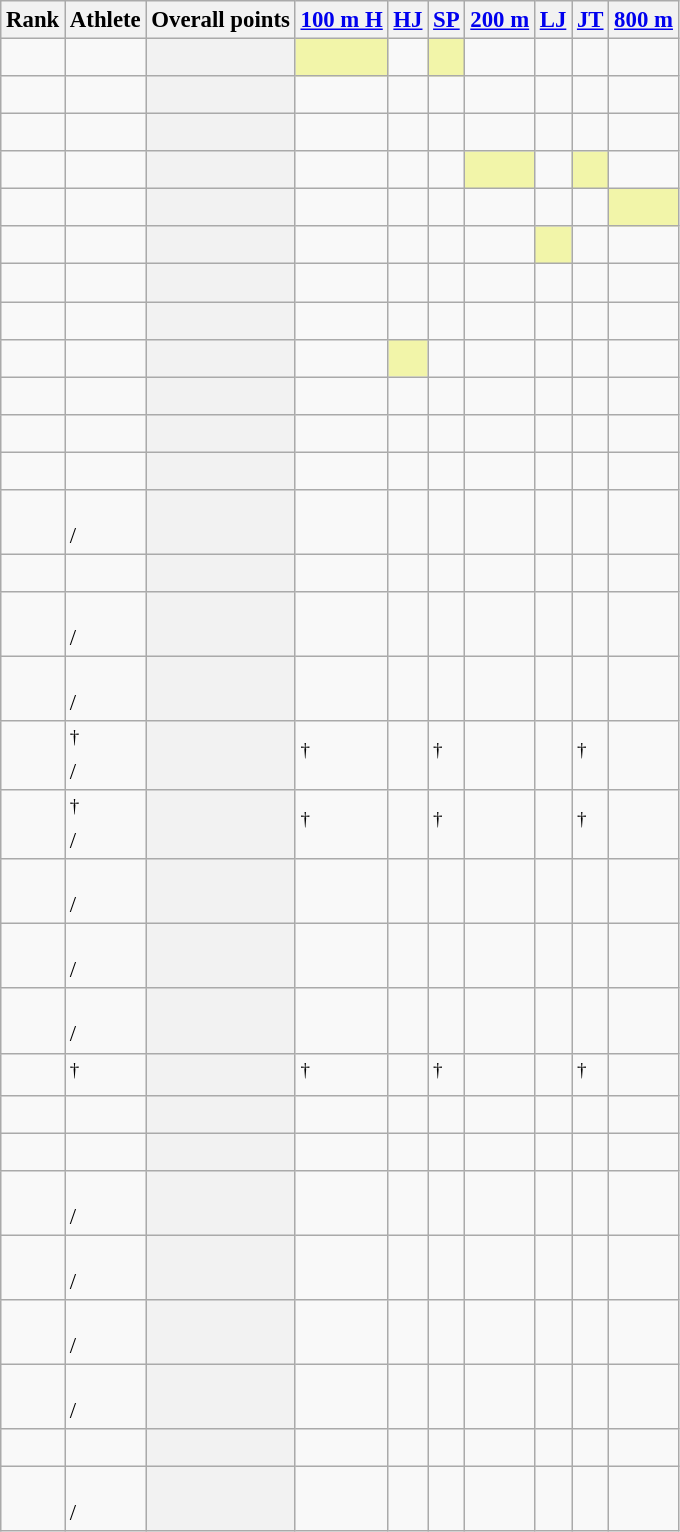<table class="wikitable sortable" style="font-size:95%;">
<tr>
<th>Rank</th>
<th>Athlete</th>
<th>Overall points</th>
<th><a href='#'>100 m H</a></th>
<th><a href='#'>HJ</a></th>
<th><a href='#'>SP</a></th>
<th><a href='#'>200 m</a></th>
<th><a href='#'>LJ</a></th>
<th><a href='#'>JT</a></th>
<th><a href='#'>800 m</a></th>
</tr>
<tr>
<td align=center></td>
<td align=left> <br></td>
<th></th>
<td bgcolor=#F2F5A9></td>
<td></td>
<td bgcolor=#F2F5A9></td>
<td></td>
<td></td>
<td></td>
<td></td>
</tr>
<tr>
<td align=center></td>
<td align=left> <br></td>
<th></th>
<td></td>
<td></td>
<td></td>
<td></td>
<td></td>
<td></td>
<td></td>
</tr>
<tr>
<td align=center></td>
<td align=left> <br></td>
<th></th>
<td></td>
<td></td>
<td></td>
<td></td>
<td></td>
<td></td>
<td></td>
</tr>
<tr>
<td align=center></td>
<td align=left> <br></td>
<th></th>
<td></td>
<td></td>
<td></td>
<td bgcolor=#F2F5A9></td>
<td></td>
<td bgcolor=#F2F5A9></td>
<td></td>
</tr>
<tr>
<td align=center></td>
<td align=left> <br></td>
<th></th>
<td></td>
<td></td>
<td></td>
<td></td>
<td></td>
<td></td>
<td bgcolor=#F2F5A9></td>
</tr>
<tr>
<td align=center></td>
<td align=left> <br></td>
<th></th>
<td></td>
<td></td>
<td></td>
<td></td>
<td bgcolor=#F2F5A9></td>
<td></td>
<td></td>
</tr>
<tr>
<td align=center></td>
<td align=left> <br></td>
<th></th>
<td></td>
<td></td>
<td></td>
<td></td>
<td></td>
<td></td>
<td></td>
</tr>
<tr>
<td align=center></td>
<td align=left> <br></td>
<th></th>
<td></td>
<td></td>
<td></td>
<td></td>
<td></td>
<td></td>
<td></td>
</tr>
<tr>
<td align=center></td>
<td align=left> <br></td>
<th></th>
<td></td>
<td bgcolor=#F2F5A9></td>
<td></td>
<td></td>
<td></td>
<td></td>
<td></td>
</tr>
<tr>
<td align=center></td>
<td align=left> <br></td>
<th></th>
<td></td>
<td></td>
<td></td>
<td></td>
<td></td>
<td></td>
<td></td>
</tr>
<tr>
<td align=center></td>
<td align=left> <br></td>
<th></th>
<td></td>
<td></td>
<td></td>
<td></td>
<td></td>
<td></td>
<td></td>
</tr>
<tr>
<td align=center></td>
<td align=left> <br></td>
<th></th>
<td></td>
<td></td>
<td></td>
<td></td>
<td></td>
<td></td>
<td></td>
</tr>
<tr>
<td align=center></td>
<td align=left> <br>/</td>
<th></th>
<td></td>
<td></td>
<td></td>
<td></td>
<td></td>
<td></td>
<td></td>
</tr>
<tr>
<td align=center></td>
<td align=left> <br></td>
<th></th>
<td></td>
<td></td>
<td></td>
<td></td>
<td></td>
<td></td>
<td></td>
</tr>
<tr>
<td align=center></td>
<td align=left> <br>/</td>
<th></th>
<td></td>
<td></td>
<td></td>
<td></td>
<td></td>
<td></td>
<td></td>
</tr>
<tr>
<td align=center></td>
<td align=left> <br>/</td>
<th></th>
<td></td>
<td></td>
<td></td>
<td></td>
<td></td>
<td></td>
<td></td>
</tr>
<tr>
<td align=center></td>
<td align=left><sup>†</sup> <br>/</td>
<th></th>
<td><sup>†</sup></td>
<td></td>
<td><sup>†</sup></td>
<td></td>
<td></td>
<td><sup>†</sup></td>
<td></td>
</tr>
<tr>
<td align=center></td>
<td align=left><sup>†</sup> <br>/</td>
<th></th>
<td><sup>†</sup></td>
<td></td>
<td><sup>†</sup></td>
<td></td>
<td></td>
<td><sup>†</sup></td>
<td></td>
</tr>
<tr>
<td align=center></td>
<td align=left> <br>/</td>
<th></th>
<td></td>
<td></td>
<td></td>
<td></td>
<td></td>
<td></td>
<td></td>
</tr>
<tr>
<td align=center></td>
<td align=left> <br>/</td>
<th></th>
<td></td>
<td></td>
<td></td>
<td></td>
<td></td>
<td></td>
<td></td>
</tr>
<tr>
<td align=center></td>
<td align=left> <br>/</td>
<th></th>
<td></td>
<td></td>
<td></td>
<td></td>
<td></td>
<td></td>
<td></td>
</tr>
<tr>
<td align=center></td>
<td align=left><sup>†</sup> <br></td>
<th></th>
<td><sup>†</sup></td>
<td></td>
<td><sup>†</sup></td>
<td></td>
<td></td>
<td><sup>†</sup></td>
<td></td>
</tr>
<tr>
<td align=center></td>
<td align=left> <br></td>
<th></th>
<td></td>
<td></td>
<td></td>
<td></td>
<td></td>
<td></td>
<td></td>
</tr>
<tr>
<td align=center></td>
<td align=left> <br></td>
<th></th>
<td></td>
<td></td>
<td></td>
<td></td>
<td></td>
<td></td>
<td></td>
</tr>
<tr>
<td align=center></td>
<td align=left> <br>/</td>
<th></th>
<td></td>
<td></td>
<td></td>
<td></td>
<td></td>
<td></td>
<td></td>
</tr>
<tr>
<td align=center></td>
<td align=left> <br>/</td>
<th></th>
<td></td>
<td></td>
<td></td>
<td></td>
<td></td>
<td></td>
<td></td>
</tr>
<tr>
<td align=center></td>
<td align=left> <br>/</td>
<th></th>
<td></td>
<td></td>
<td></td>
<td></td>
<td></td>
<td></td>
<td></td>
</tr>
<tr>
<td align=center></td>
<td align=left> <br>/</td>
<th></th>
<td></td>
<td></td>
<td></td>
<td></td>
<td></td>
<td></td>
<td></td>
</tr>
<tr>
<td align=center></td>
<td align=left> <br></td>
<th></th>
<td></td>
<td></td>
<td></td>
<td></td>
<td></td>
<td></td>
<td></td>
</tr>
<tr>
<td align=center></td>
<td align=left> <br>/</td>
<th></th>
<td></td>
<td></td>
<td></td>
<td></td>
<td></td>
<td></td>
<td></td>
</tr>
</table>
